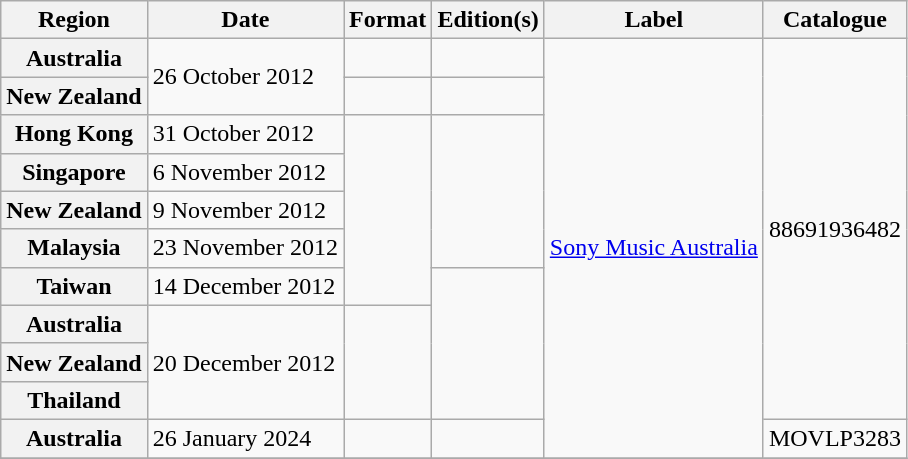<table class="wikitable plainrowheaders">
<tr>
<th scope="col">Region</th>
<th scope="col">Date</th>
<th scope="col">Format</th>
<th scope="col">Edition(s)</th>
<th scope="col">Label</th>
<th scope="col">Catalogue</th>
</tr>
<tr>
<th scope="row">Australia</th>
<td rowspan="2">26 October 2012</td>
<td></td>
<td></td>
<td rowspan="11"><a href='#'>Sony Music Australia</a></td>
<td rowspan="10">88691936482</td>
</tr>
<tr>
<th scope="row">New Zealand</th>
<td></td>
<td></td>
</tr>
<tr>
<th scope="row">Hong Kong</th>
<td>31 October 2012</td>
<td rowspan="5"></td>
<td rowspan="4"></td>
</tr>
<tr>
<th scope="row">Singapore</th>
<td>6 November 2012</td>
</tr>
<tr>
<th scope="row">New Zealand</th>
<td>9 November 2012</td>
</tr>
<tr>
<th scope="row">Malaysia</th>
<td>23 November 2012</td>
</tr>
<tr>
<th scope="row">Taiwan</th>
<td>14 December 2012</td>
<td rowspan="4"></td>
</tr>
<tr>
<th scope="row">Australia</th>
<td rowspan="3">20 December 2012</td>
<td rowspan="3"></td>
</tr>
<tr>
<th scope="row">New Zealand</th>
</tr>
<tr>
<th scope="row">Thailand</th>
</tr>
<tr>
<th scope="row">Australia</th>
<td>26  January 2024</td>
<td></td>
<td></td>
<td>MOVLP3283</td>
</tr>
<tr>
</tr>
</table>
